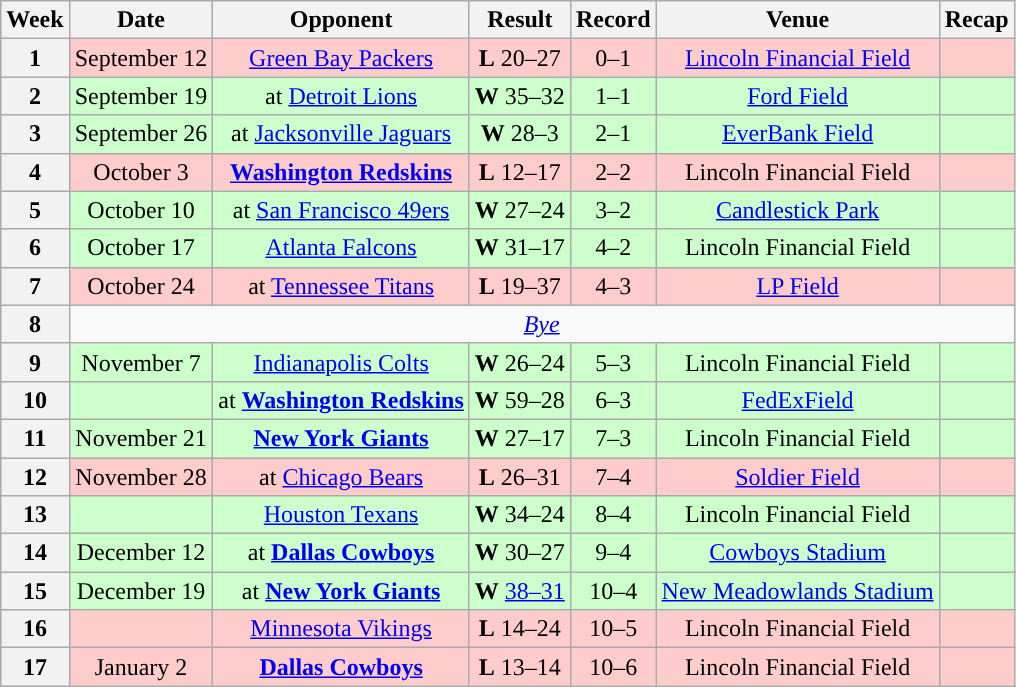<table class="wikitable" style="text-align:center">
<tr>
<th>Week</th>
<th>Date</th>
<th>Opponent</th>
<th>Result</th>
<th>Record</th>
<th>Venue</th>
<th>Recap</th>
</tr>
<tr style="background:#fcc">
<th>1</th>
<td>September 12</td>
<td><a href='#'>Green Bay Packers</a></td>
<td><strong>L</strong> 20–27</td>
<td>0–1</td>
<td><a href='#'>Lincoln Financial Field</a></td>
<td></td>
</tr>
<tr style="background:#cfc">
<th>2</th>
<td>September 19</td>
<td>at <a href='#'>Detroit Lions</a></td>
<td><strong>W</strong> 35–32</td>
<td>1–1</td>
<td><a href='#'>Ford Field</a></td>
<td></td>
</tr>
<tr style="background:#cfc">
<th>3</th>
<td>September 26</td>
<td>at <a href='#'>Jacksonville Jaguars</a></td>
<td><strong>W</strong> 28–3</td>
<td>2–1</td>
<td><a href='#'>EverBank Field</a></td>
<td></td>
</tr>
<tr style="background:#fcc">
<th>4</th>
<td>October 3</td>
<td><strong><a href='#'>Washington Redskins</a></strong></td>
<td><strong>L</strong> 12–17</td>
<td>2–2</td>
<td>Lincoln Financial Field</td>
<td></td>
</tr>
<tr style="background:#cfc">
<th>5</th>
<td>October 10</td>
<td>at <a href='#'>San Francisco 49ers</a></td>
<td><strong>W</strong> 27–24</td>
<td>3–2</td>
<td><a href='#'>Candlestick Park</a></td>
<td></td>
</tr>
<tr style="background:#cfc">
<th>6</th>
<td>October 17</td>
<td><a href='#'>Atlanta Falcons</a></td>
<td><strong>W</strong> 31–17</td>
<td>4–2</td>
<td>Lincoln Financial Field</td>
<td></td>
</tr>
<tr style="background:#fcc">
<th>7</th>
<td>October 24</td>
<td>at <a href='#'>Tennessee Titans</a></td>
<td><strong>L</strong> 19–37</td>
<td>4–3</td>
<td><a href='#'>LP Field</a></td>
<td></td>
</tr>
<tr>
<th>8</th>
<td colspan="6"><em><a href='#'>Bye</a></em></td>
</tr>
<tr style="background:#cfc">
<th>9</th>
<td>November 7</td>
<td><a href='#'>Indianapolis Colts</a></td>
<td><strong>W</strong> 26–24</td>
<td>5–3</td>
<td>Lincoln Financial Field</td>
<td></td>
</tr>
<tr style="background:#cfc">
<th>10</th>
<td></td>
<td>at <strong><a href='#'>Washington Redskins</a></strong></td>
<td><strong>W</strong> 59–28</td>
<td>6–3</td>
<td><a href='#'>FedExField</a></td>
<td></td>
</tr>
<tr style="background:#cfc">
<th>11</th>
<td>November 21</td>
<td><strong><a href='#'>New York Giants</a></strong></td>
<td><strong>W</strong> 27–17</td>
<td>7–3</td>
<td>Lincoln Financial Field</td>
<td></td>
</tr>
<tr style="background:#fcc">
<th>12</th>
<td>November 28</td>
<td>at <a href='#'>Chicago Bears</a></td>
<td><strong>L</strong> 26–31</td>
<td>7–4</td>
<td><a href='#'>Soldier Field</a></td>
<td></td>
</tr>
<tr style="background:#cfc">
<th>13</th>
<td></td>
<td><a href='#'>Houston Texans</a></td>
<td><strong>W</strong> 34–24</td>
<td>8–4</td>
<td>Lincoln Financial Field</td>
<td></td>
</tr>
<tr style="background:#cfc">
<th>14</th>
<td>December 12</td>
<td>at <strong><a href='#'>Dallas Cowboys</a></strong></td>
<td><strong>W</strong> 30–27</td>
<td>9–4</td>
<td><a href='#'>Cowboys Stadium</a></td>
<td></td>
</tr>
<tr style="background:#cfc">
<th>15</th>
<td>December 19</td>
<td>at <strong><a href='#'>New York Giants</a></strong></td>
<td><strong>W</strong> <a href='#'>38–31</a></td>
<td>10–4</td>
<td><a href='#'>New Meadowlands Stadium</a></td>
<td></td>
</tr>
<tr style="background:#fcc">
<th>16</th>
<td></td>
<td><a href='#'>Minnesota Vikings</a></td>
<td><strong>L</strong> 14–24</td>
<td>10–5</td>
<td>Lincoln Financial Field</td>
<td></td>
</tr>
<tr style="background:#fcc">
<th>17</th>
<td>January 2</td>
<td><strong><a href='#'>Dallas Cowboys</a></strong></td>
<td><strong>L</strong> 13–14</td>
<td>10–6</td>
<td>Lincoln Financial Field</td>
<td></td>
</tr>
</table>
